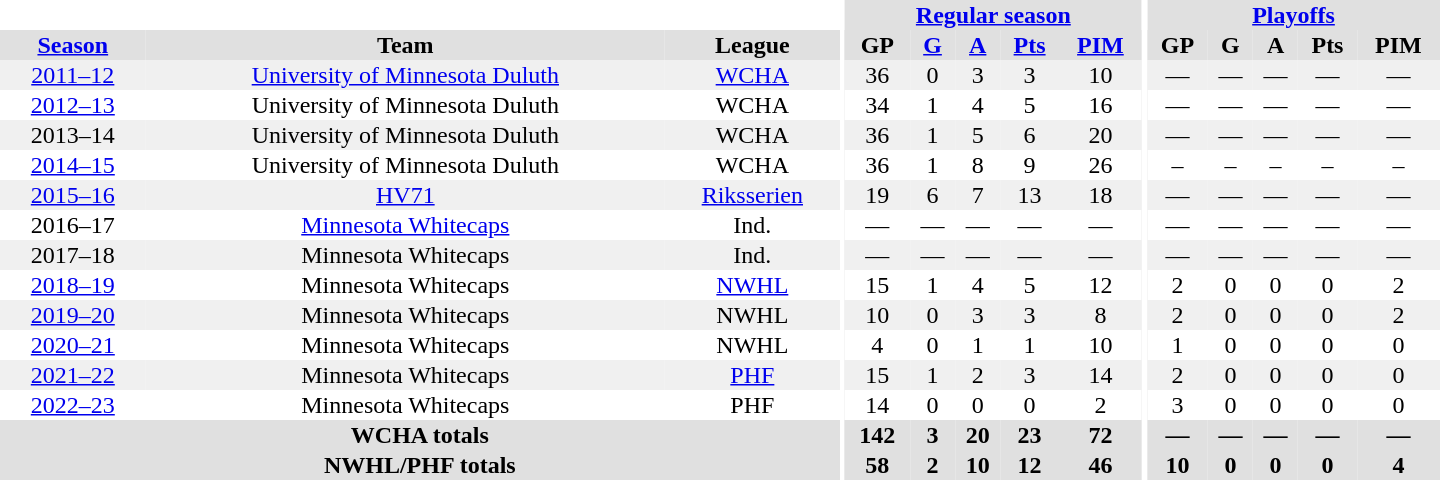<table border="0" cellpadding="1" cellspacing="0" style="text-align:center; width:60em">
<tr bgcolor="#e0e0e0">
<th colspan="3" bgcolor="#ffffff"></th>
<th rowspan="99" bgcolor="#ffffff"></th>
<th colspan="5"><a href='#'>Regular season</a></th>
<th rowspan="99" bgcolor="#ffffff"></th>
<th colspan="5"><a href='#'>Playoffs</a></th>
</tr>
<tr bgcolor="#e0e0e0">
<th><a href='#'>Season</a></th>
<th>Team</th>
<th>League</th>
<th>GP</th>
<th><a href='#'>G</a></th>
<th><a href='#'>A</a></th>
<th><a href='#'>Pts</a></th>
<th><a href='#'>PIM</a></th>
<th>GP</th>
<th>G</th>
<th>A</th>
<th>Pts</th>
<th>PIM</th>
</tr>
<tr bgcolor="#f0f0f0">
<td><a href='#'>2011–12</a></td>
<td><a href='#'>University of Minnesota Duluth</a></td>
<td><a href='#'>WCHA</a></td>
<td>36</td>
<td>0</td>
<td>3</td>
<td>3</td>
<td>10</td>
<td>—</td>
<td>—</td>
<td>—</td>
<td>—</td>
<td>—</td>
</tr>
<tr>
<td><a href='#'>2012–13</a></td>
<td>University of Minnesota Duluth</td>
<td>WCHA</td>
<td>34</td>
<td>1</td>
<td>4</td>
<td>5</td>
<td>16</td>
<td>—</td>
<td>—</td>
<td>—</td>
<td>—</td>
<td>—</td>
</tr>
<tr bgcolor="#f0f0f0">
<td>2013–14</td>
<td>University of Minnesota Duluth</td>
<td>WCHA</td>
<td>36</td>
<td>1</td>
<td>5</td>
<td>6</td>
<td>20</td>
<td>—</td>
<td>—</td>
<td>—</td>
<td>—</td>
<td>—</td>
</tr>
<tr>
<td><a href='#'>2014–15</a></td>
<td>University of Minnesota Duluth</td>
<td>WCHA</td>
<td>36</td>
<td>1</td>
<td>8</td>
<td>9</td>
<td>26</td>
<td>–</td>
<td>–</td>
<td>–</td>
<td>–</td>
<td>–</td>
</tr>
<tr bgcolor="#f0f0f0">
<td><a href='#'>2015–16</a></td>
<td><a href='#'>HV71</a></td>
<td><a href='#'>Riksserien</a></td>
<td>19</td>
<td>6</td>
<td>7</td>
<td>13</td>
<td>18</td>
<td>—</td>
<td>—</td>
<td>—</td>
<td>—</td>
<td>—</td>
</tr>
<tr>
<td>2016–17</td>
<td><a href='#'>Minnesota Whitecaps</a></td>
<td>Ind.</td>
<td>—</td>
<td>—</td>
<td>—</td>
<td>—</td>
<td>—</td>
<td>—</td>
<td>—</td>
<td>—</td>
<td>—</td>
<td>—</td>
</tr>
<tr bgcolor="#f0f0f0">
<td>2017–18</td>
<td>Minnesota Whitecaps</td>
<td>Ind.</td>
<td>—</td>
<td>—</td>
<td>—</td>
<td>—</td>
<td>—</td>
<td>—</td>
<td>—</td>
<td>—</td>
<td>—</td>
<td>—</td>
</tr>
<tr>
<td><a href='#'>2018–19</a></td>
<td>Minnesota Whitecaps</td>
<td><a href='#'>NWHL</a></td>
<td>15</td>
<td>1</td>
<td>4</td>
<td>5</td>
<td>12</td>
<td>2</td>
<td>0</td>
<td>0</td>
<td>0</td>
<td>2</td>
</tr>
<tr bgcolor="#f0f0f0">
<td><a href='#'>2019–20</a></td>
<td>Minnesota Whitecaps</td>
<td>NWHL</td>
<td>10</td>
<td>0</td>
<td>3</td>
<td>3</td>
<td>8</td>
<td>2</td>
<td>0</td>
<td>0</td>
<td>0</td>
<td>2</td>
</tr>
<tr>
<td><a href='#'>2020–21</a></td>
<td>Minnesota Whitecaps</td>
<td>NWHL</td>
<td>4</td>
<td>0</td>
<td>1</td>
<td>1</td>
<td>10</td>
<td>1</td>
<td>0</td>
<td>0</td>
<td>0</td>
<td>0</td>
</tr>
<tr bgcolor="#f0f0f0">
<td><a href='#'>2021–22</a></td>
<td>Minnesota Whitecaps</td>
<td><a href='#'>PHF</a></td>
<td>15</td>
<td>1</td>
<td>2</td>
<td>3</td>
<td>14</td>
<td>2</td>
<td>0</td>
<td>0</td>
<td>0</td>
<td>0</td>
</tr>
<tr>
<td><a href='#'>2022–23</a></td>
<td>Minnesota Whitecaps</td>
<td>PHF</td>
<td>14</td>
<td>0</td>
<td>0</td>
<td>0</td>
<td>2</td>
<td>3</td>
<td>0</td>
<td>0</td>
<td>0</td>
<td>0</td>
</tr>
<tr style="background:#e0e0e0;">
<th colspan="3">WCHA totals</th>
<th>142</th>
<th>3</th>
<th>20</th>
<th>23</th>
<th>72</th>
<th>—</th>
<th>—</th>
<th>—</th>
<th>—</th>
<th>—</th>
</tr>
<tr style="background:#e0e0e0;">
<th colspan="3">NWHL/PHF totals</th>
<th>58</th>
<th>2</th>
<th>10</th>
<th>12</th>
<th>46</th>
<th>10</th>
<th>0</th>
<th>0</th>
<th>0</th>
<th>4</th>
</tr>
</table>
